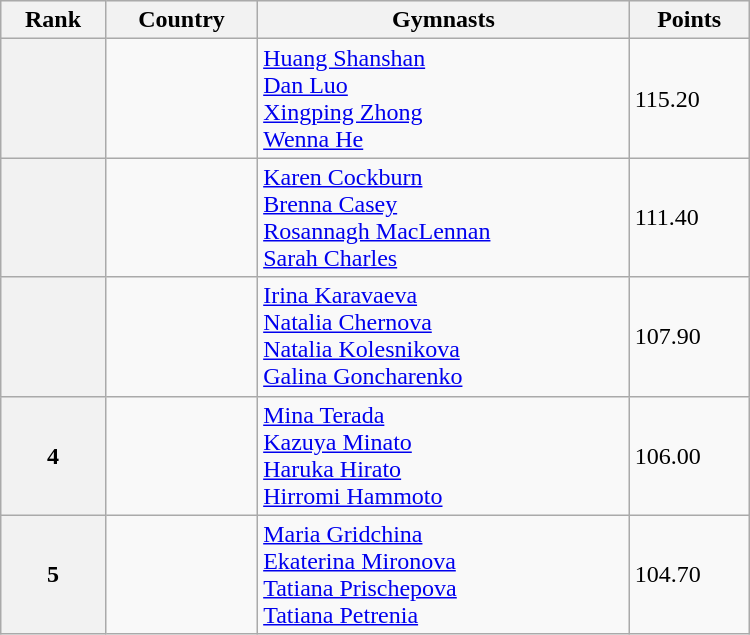<table class="wikitable" width=500>
<tr bgcolor="#efefef">
<th>Rank</th>
<th>Country</th>
<th>Gymnasts</th>
<th>Points</th>
</tr>
<tr>
<th></th>
<td></td>
<td><a href='#'>Huang Shanshan</a> <br> <a href='#'>Dan Luo</a> <br> <a href='#'>Xingping Zhong</a><br> <a href='#'>Wenna He</a></td>
<td>115.20</td>
</tr>
<tr>
<th></th>
<td></td>
<td><a href='#'>Karen Cockburn</a> <br> <a href='#'>Brenna Casey</a> <br> <a href='#'>Rosannagh MacLennan</a> <br> <a href='#'>Sarah Charles</a></td>
<td>111.40</td>
</tr>
<tr>
<th></th>
<td></td>
<td><a href='#'>Irina Karavaeva</a> <br> <a href='#'>Natalia Chernova</a> <br> <a href='#'>Natalia Kolesnikova</a><br> <a href='#'>Galina Goncharenko</a></td>
<td>107.90</td>
</tr>
<tr>
<th>4</th>
<td></td>
<td><a href='#'>Mina Terada</a> <br> <a href='#'>Kazuya Minato</a> <br> <a href='#'>Haruka Hirato</a> <br> <a href='#'>Hirromi Hammoto</a></td>
<td>106.00</td>
</tr>
<tr>
<th>5</th>
<td></td>
<td><a href='#'>Maria Gridchina</a> <br> <a href='#'>Ekaterina Mironova</a> <br> <a href='#'>Tatiana Prischepova</a> <br> <a href='#'>Tatiana Petrenia</a></td>
<td>104.70</td>
</tr>
</table>
